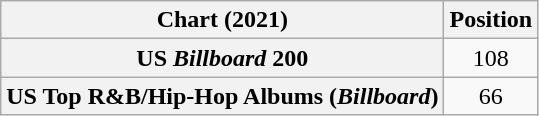<table class="wikitable sortable plainrowheaders" style="text-align:center">
<tr>
<th scope="col">Chart (2021)</th>
<th scope="col">Position</th>
</tr>
<tr>
<th scope="row">US <em>Billboard</em> 200</th>
<td>108</td>
</tr>
<tr>
<th scope="row">US Top R&B/Hip-Hop Albums (<em>Billboard</em>)</th>
<td>66</td>
</tr>
</table>
